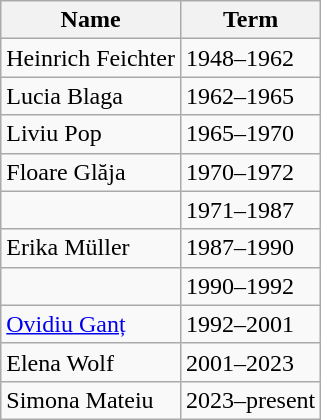<table class="wikitable">
<tr>
<th>Name</th>
<th>Term</th>
</tr>
<tr>
<td>Heinrich Feichter</td>
<td>1948–1962</td>
</tr>
<tr>
<td>Lucia Blaga</td>
<td>1962–1965</td>
</tr>
<tr>
<td>Liviu Pop</td>
<td>1965–1970</td>
</tr>
<tr>
<td>Floare Glăja</td>
<td>1970–1972</td>
</tr>
<tr>
<td></td>
<td>1971–1987</td>
</tr>
<tr>
<td>Erika Müller</td>
<td>1987–1990</td>
</tr>
<tr>
<td></td>
<td>1990–1992</td>
</tr>
<tr>
<td><a href='#'>Ovidiu Ganț</a></td>
<td>1992–2001</td>
</tr>
<tr>
<td>Elena Wolf</td>
<td>2001–2023</td>
</tr>
<tr>
<td>Simona Mateiu</td>
<td>2023–present</td>
</tr>
</table>
